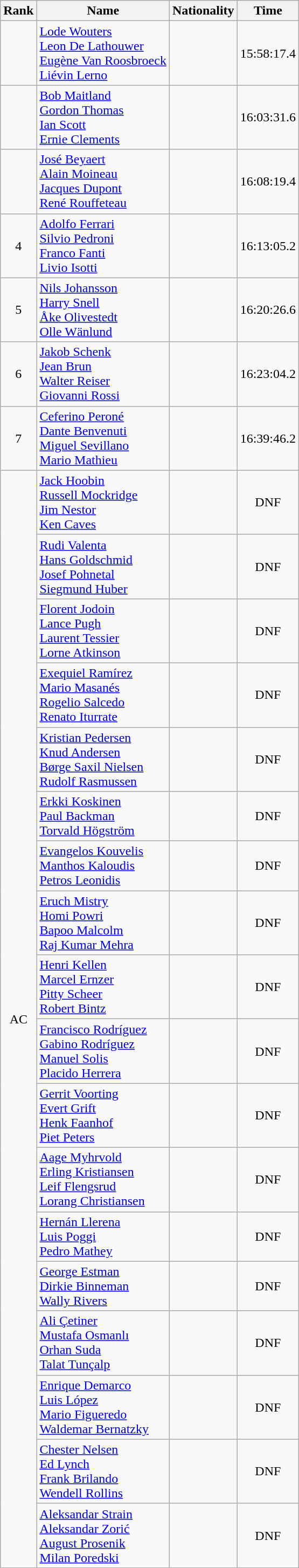<table class="wikitable sortable" style="text-align:center">
<tr>
<th>Rank</th>
<th>Name</th>
<th>Nationality</th>
<th>Time</th>
</tr>
<tr>
<td></td>
<td align=left><a href='#'>Lode Wouters</a><br><a href='#'>Leon De Lathouwer</a><br><a href='#'>Eugène Van Roosbroeck</a><br><a href='#'>Liévin Lerno</a></td>
<td align=left></td>
<td>15:58:17.4</td>
</tr>
<tr>
<td></td>
<td align=left><a href='#'>Bob Maitland</a><br><a href='#'>Gordon Thomas</a><br><a href='#'>Ian Scott</a><br><a href='#'>Ernie Clements</a></td>
<td align=left></td>
<td>16:03:31.6</td>
</tr>
<tr>
<td></td>
<td align=left><a href='#'>José Beyaert</a><br><a href='#'>Alain Moineau</a><br><a href='#'>Jacques Dupont</a><br><a href='#'>René Rouffeteau</a></td>
<td align=left></td>
<td>16:08:19.4</td>
</tr>
<tr>
<td>4</td>
<td align=left><a href='#'>Adolfo Ferrari</a><br><a href='#'>Silvio Pedroni</a><br><a href='#'>Franco Fanti</a><br><a href='#'>Livio Isotti</a></td>
<td align=left></td>
<td>16:13:05.2</td>
</tr>
<tr>
<td>5</td>
<td align=left><a href='#'>Nils Johansson</a><br><a href='#'>Harry Snell</a><br><a href='#'>Åke Olivestedt</a><br><a href='#'>Olle Wänlund</a></td>
<td align=left></td>
<td>16:20:26.6</td>
</tr>
<tr>
<td>6</td>
<td align=left><a href='#'>Jakob Schenk</a><br><a href='#'>Jean Brun</a><br><a href='#'>Walter Reiser</a><br><a href='#'>Giovanni Rossi</a></td>
<td align=left></td>
<td>16:23:04.2</td>
</tr>
<tr>
<td>7</td>
<td align=left><a href='#'>Ceferino Peroné</a><br><a href='#'>Dante Benvenuti</a><br><a href='#'>Miguel Sevillano</a><br><a href='#'>Mario Mathieu</a></td>
<td align=left></td>
<td>16:39:46.2</td>
</tr>
<tr>
<td rowspan=18>AC</td>
<td align=left><a href='#'>Jack Hoobin</a><br><a href='#'>Russell Mockridge</a><br><a href='#'>Jim Nestor</a><br><a href='#'>Ken Caves</a></td>
<td align=left></td>
<td>DNF</td>
</tr>
<tr>
<td align=left><a href='#'>Rudi Valenta</a><br><a href='#'>Hans Goldschmid</a><br><a href='#'>Josef Pohnetal</a><br><a href='#'>Siegmund Huber</a></td>
<td align=left></td>
<td>DNF</td>
</tr>
<tr>
<td align=left><a href='#'>Florent Jodoin</a><br><a href='#'>Lance Pugh</a><br><a href='#'>Laurent Tessier</a><br><a href='#'>Lorne Atkinson</a></td>
<td align=left></td>
<td>DNF</td>
</tr>
<tr>
<td align=left><a href='#'>Exequiel Ramírez</a><br><a href='#'>Mario Masanés</a><br><a href='#'>Rogelio Salcedo</a><br><a href='#'>Renato Iturrate</a></td>
<td align=left></td>
<td>DNF</td>
</tr>
<tr>
<td align=left><a href='#'>Kristian Pedersen</a><br><a href='#'>Knud Andersen</a><br><a href='#'>Børge Saxil Nielsen</a><br><a href='#'>Rudolf Rasmussen</a></td>
<td align=left></td>
<td>DNF</td>
</tr>
<tr>
<td align=left><a href='#'>Erkki Koskinen</a><br><a href='#'>Paul Backman</a><br><a href='#'>Torvald Högström</a></td>
<td align=left></td>
<td>DNF</td>
</tr>
<tr>
<td align=left><a href='#'>Evangelos Kouvelis</a><br><a href='#'>Manthos Kaloudis</a><br><a href='#'>Petros Leonidis</a></td>
<td align=left></td>
<td>DNF</td>
</tr>
<tr>
<td align=left><a href='#'>Eruch Mistry</a><br><a href='#'>Homi Powri</a><br><a href='#'>Bapoo Malcolm</a><br><a href='#'>Raj Kumar Mehra</a></td>
<td align=left></td>
<td>DNF</td>
</tr>
<tr>
<td align=left><a href='#'>Henri Kellen</a><br><a href='#'>Marcel Ernzer</a><br><a href='#'>Pitty Scheer</a><br><a href='#'>Robert Bintz</a></td>
<td align=left></td>
<td>DNF</td>
</tr>
<tr>
<td align=left><a href='#'>Francisco Rodríguez</a><br><a href='#'>Gabino Rodríguez</a><br><a href='#'>Manuel Solis</a><br><a href='#'>Placido Herrera</a></td>
<td align=left></td>
<td>DNF</td>
</tr>
<tr>
<td align=left><a href='#'>Gerrit Voorting</a><br><a href='#'>Evert Grift</a><br><a href='#'>Henk Faanhof</a><br><a href='#'>Piet Peters</a></td>
<td align=left></td>
<td>DNF</td>
</tr>
<tr>
<td align=left><a href='#'>Aage Myhrvold</a><br><a href='#'>Erling Kristiansen</a><br><a href='#'>Leif Flengsrud</a><br><a href='#'>Lorang Christiansen</a></td>
<td align=left></td>
<td>DNF</td>
</tr>
<tr>
<td align=left><a href='#'>Hernán Llerena</a><br><a href='#'>Luis Poggi</a><br><a href='#'>Pedro Mathey</a></td>
<td align=left></td>
<td>DNF</td>
</tr>
<tr>
<td align=left><a href='#'>George Estman</a><br><a href='#'>Dirkie Binneman</a><br><a href='#'>Wally Rivers</a></td>
<td align=left></td>
<td>DNF</td>
</tr>
<tr>
<td align=left><a href='#'>Ali Çetiner</a><br><a href='#'>Mustafa Osmanlı</a><br><a href='#'>Orhan Suda</a><br><a href='#'>Talat Tunçalp</a></td>
<td align=left></td>
<td>DNF</td>
</tr>
<tr>
<td align=left><a href='#'>Enrique Demarco</a><br><a href='#'>Luis López</a><br><a href='#'>Mario Figueredo</a><br><a href='#'>Waldemar Bernatzky</a></td>
<td align=left></td>
<td>DNF</td>
</tr>
<tr>
<td align=left><a href='#'>Chester Nelsen</a><br><a href='#'>Ed Lynch</a><br><a href='#'>Frank Brilando</a><br><a href='#'>Wendell Rollins</a></td>
<td align=left></td>
<td>DNF</td>
</tr>
<tr>
<td align=left><a href='#'>Aleksandar Strain</a><br><a href='#'>Aleksandar Zorić</a><br><a href='#'>August Prosenik</a><br><a href='#'>Milan Poredski</a></td>
<td align=left></td>
<td>DNF</td>
</tr>
<tr>
</tr>
</table>
